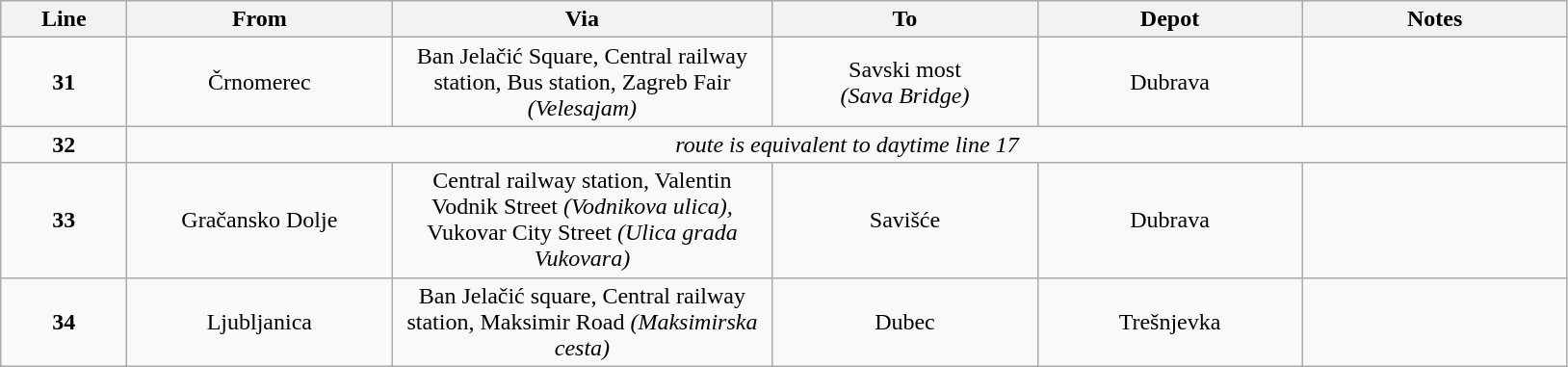<table class=wikitable>
<tr>
<th style="width: 5em">Line</th>
<th style="width: 11em">From</th>
<th style="width: 16em">Via</th>
<th style="width: 11em">To</th>
<th style="width: 11em">Depot</th>
<th style="width: 11em">Notes</th>
</tr>
<tr>
<td style="text-align:center;"><strong>31</strong></td>
<td style="text-align:center;">Črnomerec</td>
<td style="text-align:center;">Ban Jelačić Square, Central railway station, Bus station, Zagreb Fair <em>(Velesajam)</em></td>
<td style="text-align:center;">Savski most<br><em>(Sava Bridge)</em></td>
<td style="text-align:center;">Dubrava</td>
<td style="text-align:center;"></td>
</tr>
<tr>
<td style="text-align:center;"><strong>32</strong></td>
<td style="text-align:center;" colspan="5"><em>route is equivalent to daytime line 17</em></td>
</tr>
<tr>
<td style="text-align:center;"><strong>33</strong></td>
<td style="text-align:center;">Gračansko Dolje</td>
<td style="text-align:center;">Central railway station, Valentin Vodnik Street <em>(Vodnikova ulica),</em> Vukovar City Street <em>(Ulica grada Vukovara)</em></td>
<td style="text-align:center;">Savišće</td>
<td style="text-align:center;">Dubrava</td>
<td style="text-align:center;"></td>
</tr>
<tr>
<td style="text-align:center;"><strong>34</strong></td>
<td style="text-align:center;">Ljubljanica</td>
<td style="text-align:center;">Ban Jelačić square, Central railway station, Maksimir Road <em>(Maksimirska cesta)</em></td>
<td style="text-align:center;">Dubec</td>
<td style="text-align:center;">Trešnjevka</td>
<td style="text-align:center;"></td>
</tr>
</table>
